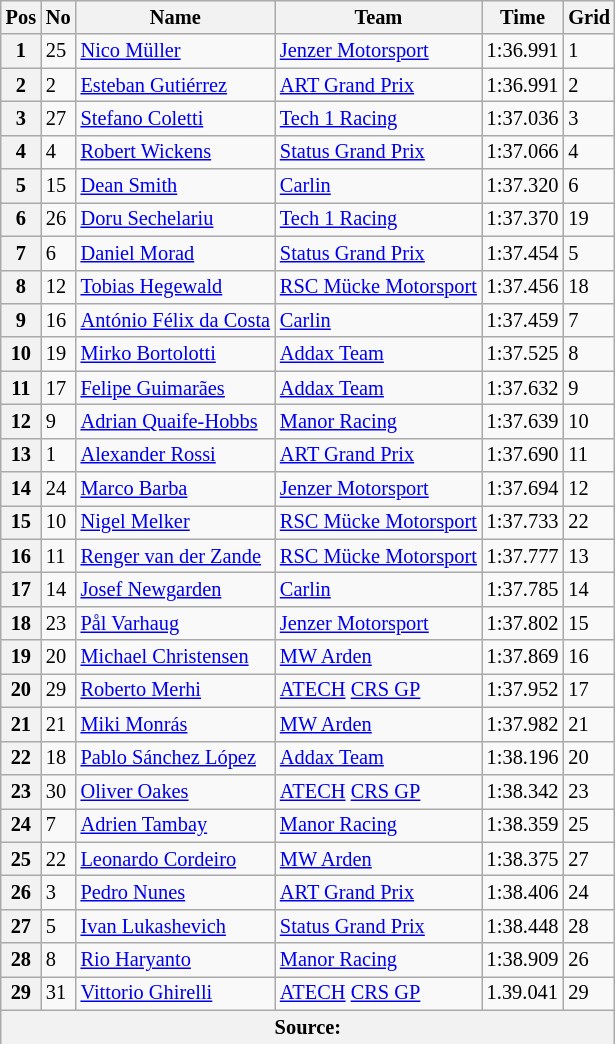<table class="wikitable" style="font-size: 85%">
<tr>
<th>Pos</th>
<th>No</th>
<th>Name</th>
<th>Team</th>
<th>Time</th>
<th>Grid</th>
</tr>
<tr>
<th>1</th>
<td>25</td>
<td> <a href='#'>Nico Müller</a></td>
<td><a href='#'>Jenzer Motorsport</a></td>
<td>1:36.991</td>
<td>1</td>
</tr>
<tr>
<th>2</th>
<td>2</td>
<td> <a href='#'>Esteban Gutiérrez</a></td>
<td><a href='#'>ART Grand Prix</a></td>
<td>1:36.991</td>
<td>2</td>
</tr>
<tr>
<th>3</th>
<td>27</td>
<td> <a href='#'>Stefano Coletti</a></td>
<td><a href='#'>Tech 1 Racing</a></td>
<td>1:37.036</td>
<td>3</td>
</tr>
<tr>
<th>4</th>
<td>4</td>
<td> <a href='#'>Robert Wickens</a></td>
<td><a href='#'>Status Grand Prix</a></td>
<td>1:37.066</td>
<td>4</td>
</tr>
<tr>
<th>5</th>
<td>15</td>
<td> <a href='#'>Dean Smith</a></td>
<td><a href='#'>Carlin</a></td>
<td>1:37.320</td>
<td>6</td>
</tr>
<tr>
<th>6</th>
<td>26</td>
<td> <a href='#'>Doru Sechelariu</a></td>
<td><a href='#'>Tech 1 Racing</a></td>
<td>1:37.370</td>
<td>19</td>
</tr>
<tr>
<th>7</th>
<td>6</td>
<td> <a href='#'>Daniel Morad</a></td>
<td><a href='#'>Status Grand Prix</a></td>
<td>1:37.454</td>
<td>5</td>
</tr>
<tr>
<th>8</th>
<td>12</td>
<td> <a href='#'>Tobias Hegewald</a></td>
<td><a href='#'>RSC Mücke Motorsport</a></td>
<td>1:37.456</td>
<td>18</td>
</tr>
<tr>
<th>9</th>
<td>16</td>
<td> <a href='#'>António Félix da Costa</a></td>
<td><a href='#'>Carlin</a></td>
<td>1:37.459</td>
<td>7</td>
</tr>
<tr>
<th>10</th>
<td>19</td>
<td> <a href='#'>Mirko Bortolotti</a></td>
<td><a href='#'>Addax Team</a></td>
<td>1:37.525</td>
<td>8</td>
</tr>
<tr>
<th>11</th>
<td>17</td>
<td> <a href='#'>Felipe Guimarães</a></td>
<td><a href='#'>Addax Team</a></td>
<td>1:37.632</td>
<td>9</td>
</tr>
<tr>
<th>12</th>
<td>9</td>
<td> <a href='#'>Adrian Quaife-Hobbs</a></td>
<td><a href='#'>Manor Racing</a></td>
<td>1:37.639</td>
<td>10</td>
</tr>
<tr>
<th>13</th>
<td>1</td>
<td> <a href='#'>Alexander Rossi</a></td>
<td><a href='#'>ART Grand Prix</a></td>
<td>1:37.690</td>
<td>11</td>
</tr>
<tr>
<th>14</th>
<td>24</td>
<td> <a href='#'>Marco Barba</a></td>
<td><a href='#'>Jenzer Motorsport</a></td>
<td>1:37.694</td>
<td>12</td>
</tr>
<tr>
<th>15</th>
<td>10</td>
<td> <a href='#'>Nigel Melker</a></td>
<td><a href='#'>RSC Mücke Motorsport</a></td>
<td>1:37.733</td>
<td>22</td>
</tr>
<tr>
<th>16</th>
<td>11</td>
<td> <a href='#'>Renger van der Zande</a></td>
<td><a href='#'>RSC Mücke Motorsport</a></td>
<td>1:37.777</td>
<td>13</td>
</tr>
<tr>
<th>17</th>
<td>14</td>
<td> <a href='#'>Josef Newgarden</a></td>
<td><a href='#'>Carlin</a></td>
<td>1:37.785</td>
<td>14</td>
</tr>
<tr>
<th>18</th>
<td>23</td>
<td> <a href='#'>Pål Varhaug</a></td>
<td><a href='#'>Jenzer Motorsport</a></td>
<td>1:37.802</td>
<td>15</td>
</tr>
<tr>
<th>19</th>
<td>20</td>
<td> <a href='#'>Michael Christensen</a></td>
<td><a href='#'>MW Arden</a></td>
<td>1:37.869</td>
<td>16</td>
</tr>
<tr>
<th>20</th>
<td>29</td>
<td> <a href='#'>Roberto Merhi</a></td>
<td><a href='#'>ATECH</a> <a href='#'>CRS GP</a></td>
<td>1:37.952</td>
<td>17</td>
</tr>
<tr>
<th>21</th>
<td>21</td>
<td> <a href='#'>Miki Monrás</a></td>
<td><a href='#'>MW Arden</a></td>
<td>1:37.982</td>
<td>21</td>
</tr>
<tr>
<th>22</th>
<td>18</td>
<td> <a href='#'>Pablo Sánchez López</a></td>
<td><a href='#'>Addax Team</a></td>
<td>1:38.196</td>
<td>20</td>
</tr>
<tr>
<th>23</th>
<td>30</td>
<td> <a href='#'>Oliver Oakes</a></td>
<td><a href='#'>ATECH</a> <a href='#'>CRS GP</a></td>
<td>1:38.342</td>
<td>23</td>
</tr>
<tr>
<th>24</th>
<td>7</td>
<td> <a href='#'>Adrien Tambay</a></td>
<td><a href='#'>Manor Racing</a></td>
<td>1:38.359</td>
<td>25</td>
</tr>
<tr>
<th>25</th>
<td>22</td>
<td> <a href='#'>Leonardo Cordeiro</a></td>
<td><a href='#'>MW Arden</a></td>
<td>1:38.375</td>
<td>27</td>
</tr>
<tr>
<th>26</th>
<td>3</td>
<td> <a href='#'>Pedro Nunes</a></td>
<td><a href='#'>ART Grand Prix</a></td>
<td>1:38.406</td>
<td>24</td>
</tr>
<tr>
<th>27</th>
<td>5</td>
<td> <a href='#'>Ivan Lukashevich</a></td>
<td><a href='#'>Status Grand Prix</a></td>
<td>1:38.448</td>
<td>28</td>
</tr>
<tr>
<th>28</th>
<td>8</td>
<td> <a href='#'>Rio Haryanto</a></td>
<td><a href='#'>Manor Racing</a></td>
<td>1:38.909</td>
<td>26</td>
</tr>
<tr>
<th>29</th>
<td>31</td>
<td> <a href='#'>Vittorio Ghirelli</a></td>
<td><a href='#'>ATECH</a> <a href='#'>CRS GP</a></td>
<td>1.39.041</td>
<td>29</td>
</tr>
<tr>
<th colspan="6">Source:</th>
</tr>
</table>
